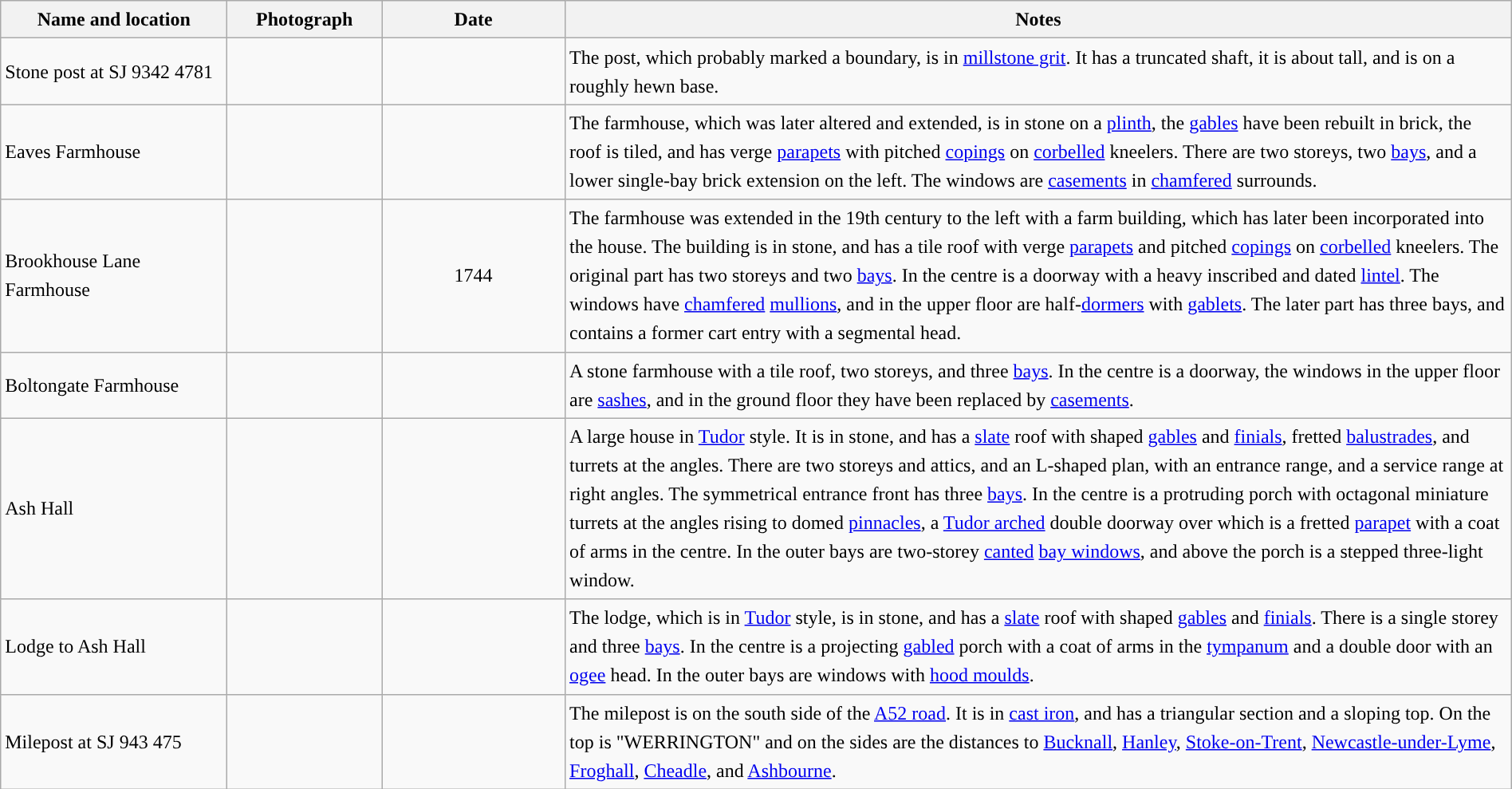<table class="wikitable sortable plainrowheaders" style="width:100%;border:0px;text-align:left;line-height:150%;">
<tr>
<th scope="col"  style="width:150px">Name and location</th>
<th scope="col"  style="width:100px" class="unsortable">Photograph</th>
<th scope="col"  style="width:120px">Date</th>
<th scope="col"  style="width:650px" class="unsortable">Notes</th>
</tr>
<tr>
<td>Stone post at SJ 9342 4781<br><small></small></td>
<td></td>
<td align="center"></td>
<td>The post, which probably marked a boundary, is in <a href='#'>millstone grit</a>.  It has a truncated shaft, it is about  tall, and is on a roughly hewn base.</td>
</tr>
<tr>
<td>Eaves Farmhouse<br><small></small></td>
<td></td>
<td align="center"></td>
<td>The farmhouse, which was later altered and extended, is in stone on a <a href='#'>plinth</a>, the <a href='#'>gables</a> have been rebuilt in brick, the roof is tiled, and has verge <a href='#'>parapets</a> with pitched <a href='#'>copings</a> on <a href='#'>corbelled</a> kneelers.  There are two storeys, two <a href='#'>bays</a>, and a lower single-bay brick extension on the left.  The windows are <a href='#'>casements</a> in <a href='#'>chamfered</a> surrounds.</td>
</tr>
<tr>
<td>Brookhouse Lane Farmhouse<br><small></small></td>
<td></td>
<td align="center">1744</td>
<td>The farmhouse was extended in the 19th century to the left with a farm building, which has later been incorporated into the house.  The building is in stone, and has a tile roof with verge <a href='#'>parapets</a> and pitched <a href='#'>copings</a> on <a href='#'>corbelled</a> kneelers.  The original part has two storeys and two <a href='#'>bays</a>.  In the centre is a doorway with a heavy inscribed and dated <a href='#'>lintel</a>.  The windows have <a href='#'>chamfered</a> <a href='#'>mullions</a>, and in the upper floor are half-<a href='#'>dormers</a> with <a href='#'>gablets</a>.  The later part has three bays, and contains a former cart entry with a segmental head.</td>
</tr>
<tr>
<td>Boltongate Farmhouse<br><small></small></td>
<td></td>
<td align="center"></td>
<td>A stone farmhouse with a tile roof, two storeys, and three <a href='#'>bays</a>.  In the centre is a doorway, the windows in the upper floor are <a href='#'>sashes</a>, and in the ground floor they have been replaced by <a href='#'>casements</a>.</td>
</tr>
<tr>
<td>Ash Hall<br><small></small></td>
<td></td>
<td align="center"></td>
<td>A large house in <a href='#'>Tudor</a> style.  It is in stone, and has a <a href='#'>slate</a> roof with shaped <a href='#'>gables</a> and <a href='#'>finials</a>, fretted <a href='#'>balustrades</a>, and turrets at the angles.  There are two storeys and attics, and an L-shaped plan, with an entrance range, and a service range at right angles.  The symmetrical entrance front has three <a href='#'>bays</a>.  In the centre is a protruding porch with octagonal miniature turrets at the angles rising to domed <a href='#'>pinnacles</a>, a <a href='#'>Tudor arched</a> double doorway over which is a fretted <a href='#'>parapet</a> with a coat of arms in the centre.  In the outer bays are two-storey <a href='#'>canted</a> <a href='#'>bay windows</a>, and above the porch is a stepped three-light window.</td>
</tr>
<tr>
<td>Lodge to Ash Hall<br><small></small></td>
<td></td>
<td align="center"></td>
<td>The lodge, which is in <a href='#'>Tudor</a> style, is in stone, and has a <a href='#'>slate</a> roof with shaped <a href='#'>gables</a> and <a href='#'>finials</a>.  There is a single storey and three <a href='#'>bays</a>.  In the centre is a projecting <a href='#'>gabled</a> porch with a coat of arms in the <a href='#'>tympanum</a> and a double door with an <a href='#'>ogee</a> head.  In the outer bays are windows with <a href='#'>hood moulds</a>.</td>
</tr>
<tr>
<td>Milepost at SJ 943 475<br><small></small></td>
<td></td>
<td align="center"></td>
<td>The milepost is on the south side of the <a href='#'>A52 road</a>.  It is in <a href='#'>cast iron</a>, and has a triangular section and a sloping top.  On the top is "WERRINGTON" and on the sides are the distances to <a href='#'>Bucknall</a>, <a href='#'>Hanley</a>, <a href='#'>Stoke-on-Trent</a>, <a href='#'>Newcastle-under-Lyme</a>, <a href='#'>Froghall</a>, <a href='#'>Cheadle</a>, and <a href='#'>Ashbourne</a>.</td>
</tr>
<tr>
</tr>
</table>
